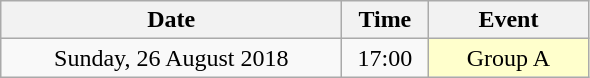<table class="wikitable" style="text-align:center;">
<tr>
<th width="220">Date</th>
<th width="50">Time</th>
<th width="100">Event</th>
</tr>
<tr>
<td>Sunday, 26 August 2018</td>
<td>17:00</td>
<td bgcolor="#ffffcc">Group A</td>
</tr>
</table>
